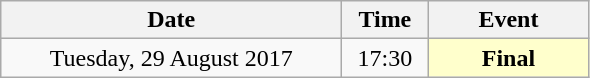<table class = "wikitable" style="text-align:center;">
<tr>
<th width="220">Date</th>
<th width="50">Time</th>
<th width="100">Event</th>
</tr>
<tr>
<td>Tuesday, 29 August 2017</td>
<td>17:30</td>
<td bgcolor="ffffcc"><strong>Final</strong></td>
</tr>
</table>
